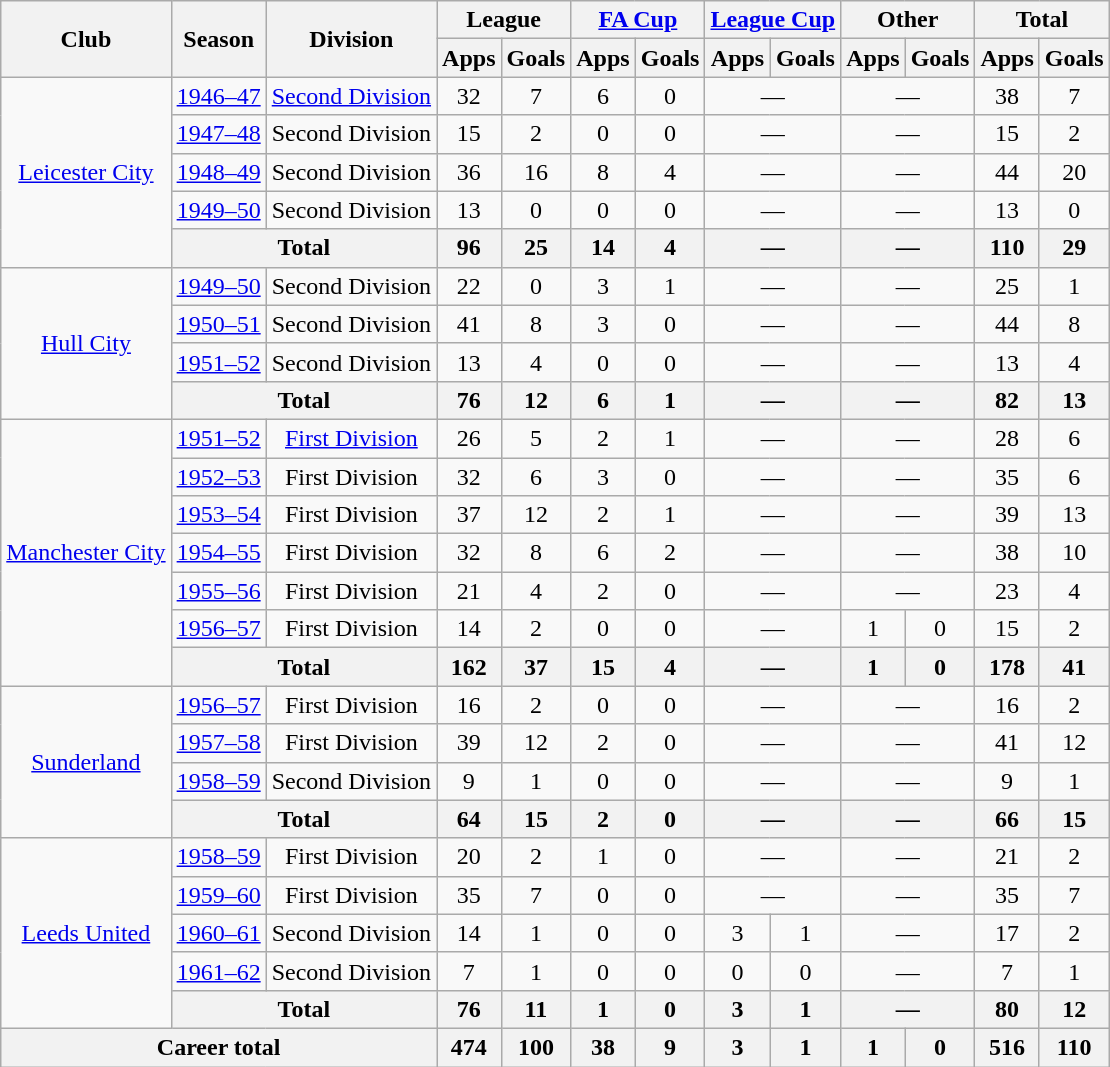<table class="wikitable" style="text-align:center">
<tr>
<th rowspan="2">Club</th>
<th rowspan="2">Season</th>
<th rowspan="2">Division</th>
<th colspan="2">League</th>
<th colspan="2"><a href='#'>FA Cup</a></th>
<th colspan="2"><a href='#'>League Cup</a></th>
<th colspan="2">Other</th>
<th colspan="2">Total</th>
</tr>
<tr>
<th>Apps</th>
<th>Goals</th>
<th>Apps</th>
<th>Goals</th>
<th>Apps</th>
<th>Goals</th>
<th>Apps</th>
<th>Goals</th>
<th>Apps</th>
<th>Goals</th>
</tr>
<tr>
<td rowspan="5"><a href='#'>Leicester City</a></td>
<td><a href='#'>1946–47</a></td>
<td><a href='#'>Second Division</a></td>
<td>32</td>
<td>7</td>
<td>6</td>
<td>0</td>
<td colspan="2">—</td>
<td colspan="2">—</td>
<td>38</td>
<td>7</td>
</tr>
<tr>
<td><a href='#'>1947–48</a></td>
<td>Second Division</td>
<td>15</td>
<td>2</td>
<td>0</td>
<td>0</td>
<td colspan="2">—</td>
<td colspan="2">—</td>
<td>15</td>
<td>2</td>
</tr>
<tr>
<td><a href='#'>1948–49</a></td>
<td>Second Division</td>
<td>36</td>
<td>16</td>
<td>8</td>
<td>4</td>
<td colspan="2">—</td>
<td colspan="2">—</td>
<td>44</td>
<td>20</td>
</tr>
<tr>
<td><a href='#'>1949–50</a></td>
<td>Second Division</td>
<td>13</td>
<td>0</td>
<td>0</td>
<td>0</td>
<td colspan="2">—</td>
<td colspan="2">—</td>
<td>13</td>
<td>0</td>
</tr>
<tr>
<th colspan="2">Total</th>
<th>96</th>
<th>25</th>
<th>14</th>
<th>4</th>
<th colspan="2">—</th>
<th colspan="2">—</th>
<th>110</th>
<th>29</th>
</tr>
<tr>
<td rowspan="4"><a href='#'>Hull City</a></td>
<td><a href='#'>1949–50</a></td>
<td>Second Division</td>
<td>22</td>
<td>0</td>
<td>3</td>
<td>1</td>
<td colspan="2">—</td>
<td colspan="2">—</td>
<td>25</td>
<td>1</td>
</tr>
<tr>
<td><a href='#'>1950–51</a></td>
<td>Second Division</td>
<td>41</td>
<td>8</td>
<td>3</td>
<td>0</td>
<td colspan="2">—</td>
<td colspan="2">—</td>
<td>44</td>
<td>8</td>
</tr>
<tr>
<td><a href='#'>1951–52</a></td>
<td>Second Division</td>
<td>13</td>
<td>4</td>
<td>0</td>
<td>0</td>
<td colspan="2">—</td>
<td colspan="2">—</td>
<td>13</td>
<td>4</td>
</tr>
<tr>
<th colspan="2">Total</th>
<th>76</th>
<th>12</th>
<th>6</th>
<th>1</th>
<th colspan="2">—</th>
<th colspan="2">—</th>
<th>82</th>
<th>13</th>
</tr>
<tr>
<td rowspan="7"><a href='#'>Manchester City</a></td>
<td><a href='#'>1951–52</a></td>
<td><a href='#'>First Division</a></td>
<td>26</td>
<td>5</td>
<td>2</td>
<td>1</td>
<td colspan="2">—</td>
<td colspan="2">—</td>
<td>28</td>
<td>6</td>
</tr>
<tr>
<td><a href='#'>1952–53</a></td>
<td>First Division</td>
<td>32</td>
<td>6</td>
<td>3</td>
<td>0</td>
<td colspan="2">—</td>
<td colspan="2">—</td>
<td>35</td>
<td>6</td>
</tr>
<tr>
<td><a href='#'>1953–54</a></td>
<td>First Division</td>
<td>37</td>
<td>12</td>
<td>2</td>
<td>1</td>
<td colspan="2">—</td>
<td colspan="2">—</td>
<td>39</td>
<td>13</td>
</tr>
<tr>
<td><a href='#'>1954–55</a></td>
<td>First Division</td>
<td>32</td>
<td>8</td>
<td>6</td>
<td>2</td>
<td colspan="2">—</td>
<td colspan="2">—</td>
<td>38</td>
<td>10</td>
</tr>
<tr>
<td><a href='#'>1955–56</a></td>
<td>First Division</td>
<td>21</td>
<td>4</td>
<td>2</td>
<td>0</td>
<td colspan="2">—</td>
<td colspan="2">—</td>
<td>23</td>
<td>4</td>
</tr>
<tr>
<td><a href='#'>1956–57</a></td>
<td>First Division</td>
<td>14</td>
<td>2</td>
<td>0</td>
<td>0</td>
<td colspan="2">—</td>
<td>1</td>
<td>0</td>
<td>15</td>
<td>2</td>
</tr>
<tr>
<th colspan="2">Total</th>
<th>162</th>
<th>37</th>
<th>15</th>
<th>4</th>
<th colspan="2">—</th>
<th>1</th>
<th>0</th>
<th>178</th>
<th>41</th>
</tr>
<tr>
<td rowspan="4"><a href='#'>Sunderland</a></td>
<td><a href='#'>1956–57</a></td>
<td>First Division</td>
<td>16</td>
<td>2</td>
<td>0</td>
<td>0</td>
<td colspan="2">—</td>
<td colspan="2">—</td>
<td>16</td>
<td>2</td>
</tr>
<tr>
<td><a href='#'>1957–58</a></td>
<td>First Division</td>
<td>39</td>
<td>12</td>
<td>2</td>
<td>0</td>
<td colspan="2">—</td>
<td colspan="2">—</td>
<td>41</td>
<td>12</td>
</tr>
<tr>
<td><a href='#'>1958–59</a></td>
<td>Second Division</td>
<td>9</td>
<td>1</td>
<td>0</td>
<td>0</td>
<td colspan="2">—</td>
<td colspan="2">—</td>
<td>9</td>
<td>1</td>
</tr>
<tr>
<th colspan="2">Total</th>
<th>64</th>
<th>15</th>
<th>2</th>
<th>0</th>
<th colspan="2">—</th>
<th colspan="2">—</th>
<th>66</th>
<th>15</th>
</tr>
<tr>
<td rowspan="5"><a href='#'>Leeds United</a></td>
<td><a href='#'>1958–59</a></td>
<td>First Division</td>
<td>20</td>
<td>2</td>
<td>1</td>
<td>0</td>
<td colspan="2">—</td>
<td colspan="2">—</td>
<td>21</td>
<td>2</td>
</tr>
<tr>
<td><a href='#'>1959–60</a></td>
<td>First Division</td>
<td>35</td>
<td>7</td>
<td>0</td>
<td>0</td>
<td colspan="2">—</td>
<td colspan="2">—</td>
<td>35</td>
<td>7</td>
</tr>
<tr>
<td><a href='#'>1960–61</a></td>
<td>Second Division</td>
<td>14</td>
<td>1</td>
<td>0</td>
<td>0</td>
<td>3</td>
<td>1</td>
<td colspan="2">—</td>
<td>17</td>
<td>2</td>
</tr>
<tr>
<td><a href='#'>1961–62</a></td>
<td>Second Division</td>
<td>7</td>
<td>1</td>
<td>0</td>
<td>0</td>
<td>0</td>
<td>0</td>
<td colspan="2">—</td>
<td>7</td>
<td>1</td>
</tr>
<tr>
<th colspan="2">Total</th>
<th>76</th>
<th>11</th>
<th>1</th>
<th>0</th>
<th>3</th>
<th>1</th>
<th colspan="2">—</th>
<th>80</th>
<th>12</th>
</tr>
<tr>
<th colspan="3">Career total</th>
<th>474</th>
<th>100</th>
<th>38</th>
<th>9</th>
<th>3</th>
<th>1</th>
<th>1</th>
<th>0</th>
<th>516</th>
<th>110</th>
</tr>
</table>
